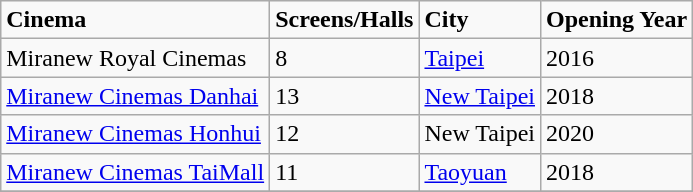<table class="wikitable sortable" style="text-align:left">
<tr>
<td><strong>Cinema</strong></td>
<td><strong>Screens/Halls</strong></td>
<td><strong>City</strong></td>
<td><strong>Opening Year</strong></td>
</tr>
<tr>
<td>Miranew Royal Cinemas</td>
<td>8</td>
<td><a href='#'>Taipei</a></td>
<td>2016</td>
</tr>
<tr>
<td><a href='#'>Miranew Cinemas Danhai</a></td>
<td>13</td>
<td><a href='#'>New Taipei</a></td>
<td>2018</td>
</tr>
<tr>
<td><a href='#'>Miranew Cinemas Honhui</a></td>
<td>12</td>
<td>New Taipei</td>
<td>2020</td>
</tr>
<tr>
<td><a href='#'>Miranew Cinemas TaiMall</a></td>
<td>11</td>
<td><a href='#'>Taoyuan</a></td>
<td>2018</td>
</tr>
<tr>
</tr>
</table>
